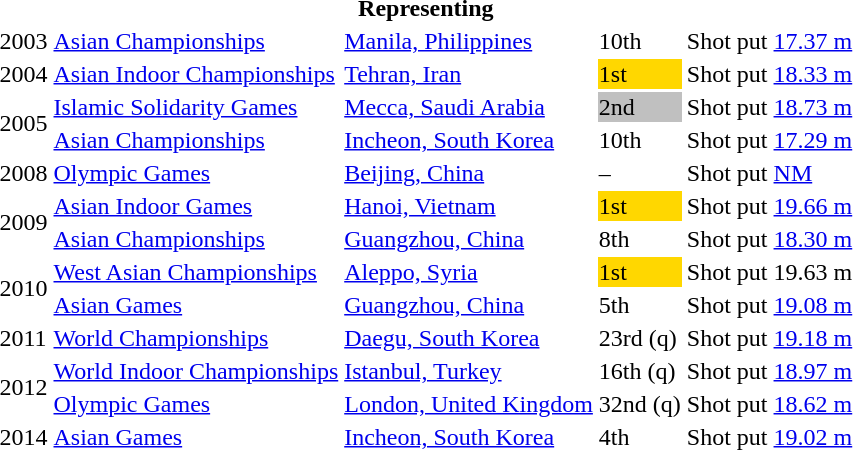<table>
<tr>
<th colspan="6">Representing </th>
</tr>
<tr>
<td>2003</td>
<td><a href='#'>Asian Championships</a></td>
<td><a href='#'>Manila, Philippines</a></td>
<td>10th</td>
<td>Shot put</td>
<td><a href='#'>17.37 m</a></td>
</tr>
<tr>
<td>2004</td>
<td><a href='#'>Asian Indoor Championships</a></td>
<td><a href='#'>Tehran, Iran</a></td>
<td bgcolor=gold>1st</td>
<td>Shot put</td>
<td><a href='#'>18.33 m</a></td>
</tr>
<tr>
<td rowspan=2>2005</td>
<td><a href='#'>Islamic Solidarity Games</a></td>
<td><a href='#'>Mecca, Saudi Arabia</a></td>
<td bgcolor=silver>2nd</td>
<td>Shot put</td>
<td><a href='#'>18.73 m</a></td>
</tr>
<tr>
<td><a href='#'>Asian Championships</a></td>
<td><a href='#'>Incheon, South Korea</a></td>
<td>10th</td>
<td>Shot put</td>
<td><a href='#'>17.29 m</a></td>
</tr>
<tr>
<td>2008</td>
<td><a href='#'>Olympic Games</a></td>
<td><a href='#'>Beijing, China</a></td>
<td>–</td>
<td>Shot put</td>
<td><a href='#'>NM</a></td>
</tr>
<tr>
<td rowspan=2>2009</td>
<td><a href='#'>Asian Indoor Games</a></td>
<td><a href='#'>Hanoi, Vietnam</a></td>
<td bgcolor=gold>1st</td>
<td>Shot put</td>
<td><a href='#'>19.66 m</a></td>
</tr>
<tr>
<td><a href='#'>Asian Championships</a></td>
<td><a href='#'>Guangzhou, China</a></td>
<td>8th</td>
<td>Shot put</td>
<td><a href='#'>18.30 m</a></td>
</tr>
<tr>
<td rowspan=2>2010</td>
<td><a href='#'>West Asian Championships</a></td>
<td><a href='#'>Aleppo, Syria</a></td>
<td bgcolor=gold>1st</td>
<td>Shot put</td>
<td>19.63 m</td>
</tr>
<tr>
<td><a href='#'>Asian Games</a></td>
<td><a href='#'>Guangzhou, China</a></td>
<td>5th</td>
<td>Shot put</td>
<td><a href='#'>19.08 m</a></td>
</tr>
<tr>
<td>2011</td>
<td><a href='#'>World Championships</a></td>
<td><a href='#'>Daegu, South Korea</a></td>
<td>23rd (q)</td>
<td>Shot put</td>
<td><a href='#'>19.18 m</a></td>
</tr>
<tr>
<td rowspan=2>2012</td>
<td><a href='#'>World Indoor Championships</a></td>
<td><a href='#'>Istanbul, Turkey</a></td>
<td>16th (q)</td>
<td>Shot put</td>
<td><a href='#'>18.97 m</a></td>
</tr>
<tr>
<td><a href='#'>Olympic Games</a></td>
<td><a href='#'>London, United Kingdom</a></td>
<td>32nd (q)</td>
<td>Shot put</td>
<td><a href='#'>18.62 m</a></td>
</tr>
<tr>
<td>2014</td>
<td><a href='#'>Asian Games</a></td>
<td><a href='#'>Incheon, South Korea</a></td>
<td>4th</td>
<td>Shot put</td>
<td><a href='#'>19.02 m</a></td>
</tr>
</table>
